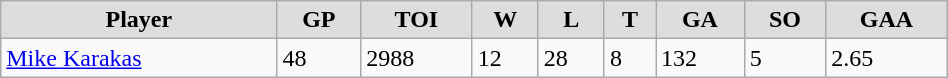<table class="wikitable" width="50%">
<tr align="center"  bgcolor="#dddddd">
<td><strong>Player</strong></td>
<td><strong>GP</strong></td>
<td><strong>TOI</strong></td>
<td><strong>W</strong></td>
<td><strong>L</strong></td>
<td><strong>T</strong></td>
<td><strong>GA</strong></td>
<td><strong>SO</strong></td>
<td><strong>GAA</strong></td>
</tr>
<tr>
<td><a href='#'>Mike Karakas</a></td>
<td>48</td>
<td>2988</td>
<td>12</td>
<td>28</td>
<td>8</td>
<td>132</td>
<td>5</td>
<td>2.65</td>
</tr>
</table>
